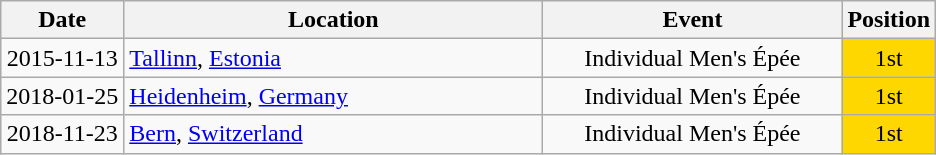<table class="wikitable" style="text-align:center;">
<tr>
<th>Date</th>
<th style="width:17em">Location</th>
<th style="width:12em">Event</th>
<th>Position</th>
</tr>
<tr>
<td>2015-11-13</td>
<td align="left"> <a href='#'>Tallinn</a>, <a href='#'>Estonia</a></td>
<td>Individual Men's Épée</td>
<td bgcolor="gold">1st</td>
</tr>
<tr>
<td>2018-01-25</td>
<td align="left"> <a href='#'>Heidenheim</a>, <a href='#'>Germany</a></td>
<td>Individual Men's Épée</td>
<td bgcolor="gold">1st</td>
</tr>
<tr>
<td>2018-11-23</td>
<td align="left"> <a href='#'>Bern</a>, <a href='#'>Switzerland</a></td>
<td>Individual Men's Épée</td>
<td bgcolor="gold">1st</td>
</tr>
</table>
